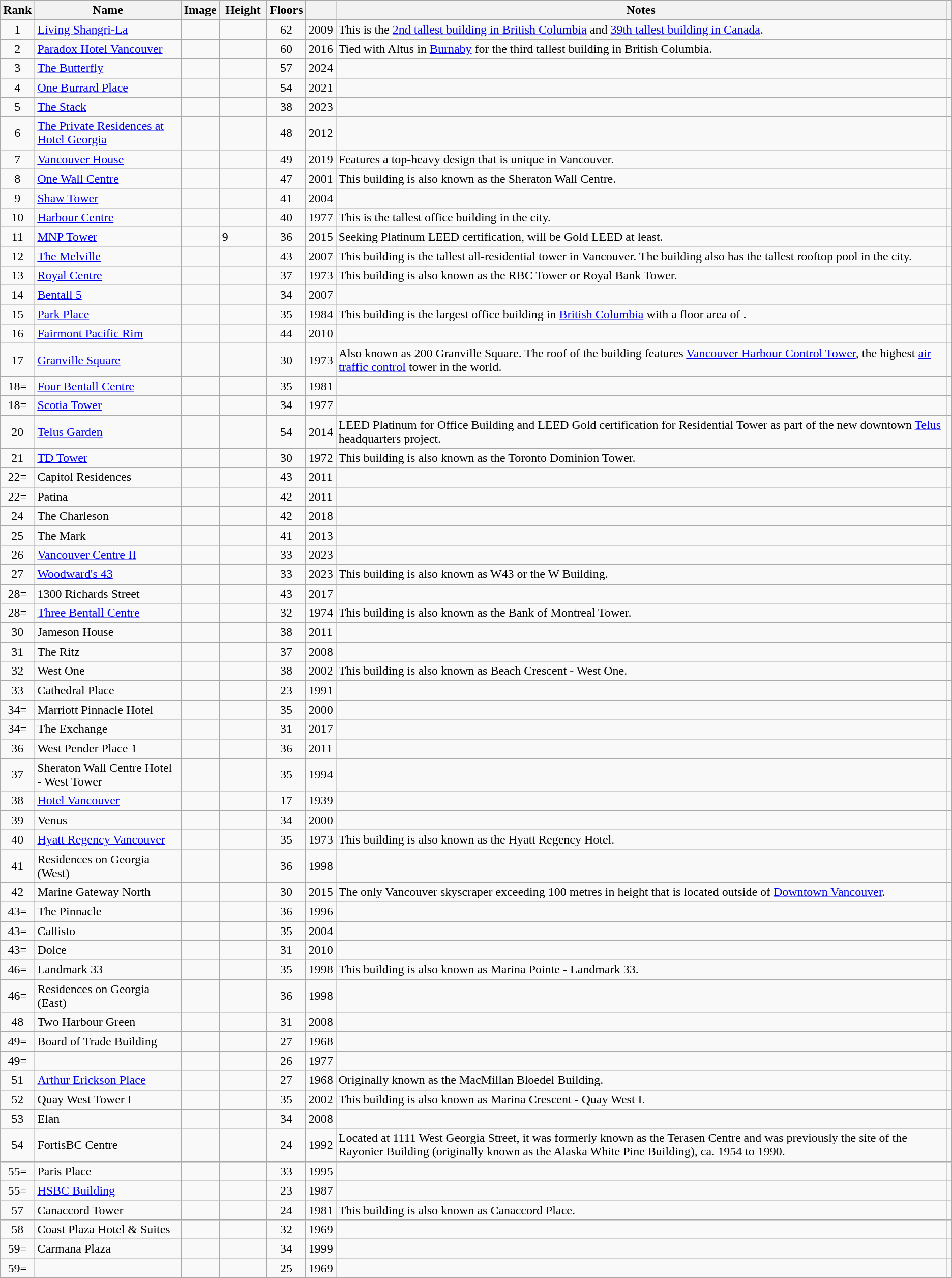<table class="wikitable sortable">
<tr>
<th width=1>Rank</th>
<th>Name</th>
<th class="unsortable">Image</th>
<th width="55px">Height</th>
<th width=1>Floors</th>
<th width=1></th>
<th class="unsortable">Notes</th>
<th class="unsortable"></th>
</tr>
<tr>
<td style="text-align:center">1</td>
<td><a href='#'>Living Shangri-La</a></td>
<td></td>
<td></td>
<td style="text-align:center">62</td>
<td>2009</td>
<td>This is the <a href='#'>2nd tallest building in British Columbia</a> and <a href='#'>39th tallest building in Canada</a>.</td>
<td></td>
</tr>
<tr>
<td style="text-align:center">2</td>
<td><a href='#'>Paradox Hotel Vancouver</a></td>
<td></td>
<td></td>
<td style="text-align:center">60</td>
<td>2016</td>
<td>Tied with Altus in <a href='#'>Burnaby</a> for the third tallest building in British Columbia.</td>
<td></td>
</tr>
<tr>
<td style="text-align:center">3</td>
<td><a href='#'>The Butterfly</a></td>
<td></td>
<td></td>
<td style="text-align:center">57</td>
<td>2024</td>
<td></td>
<td></td>
</tr>
<tr>
<td style="text-align:center">4</td>
<td><a href='#'>One Burrard Place</a></td>
<td></td>
<td></td>
<td style="text-align:center">54</td>
<td>2021</td>
<td></td>
<td></td>
</tr>
<tr>
<td style="text-align:center">5</td>
<td><a href='#'>The Stack</a></td>
<td></td>
<td></td>
<td style="text-align:center">38</td>
<td>2023</td>
<td></td>
<td></td>
</tr>
<tr>
<td style="text-align:center">6</td>
<td><a href='#'>The Private Residences at Hotel Georgia</a></td>
<td></td>
<td></td>
<td style="text-align:center">48</td>
<td>2012</td>
<td></td>
<td></td>
</tr>
<tr>
<td style="text-align:center">7</td>
<td><a href='#'>Vancouver House</a></td>
<td></td>
<td></td>
<td style="text-align:center">49</td>
<td>2019</td>
<td>Features a top-heavy design that is unique in Vancouver.</td>
<td></td>
</tr>
<tr>
<td style="text-align:center">8</td>
<td><a href='#'>One Wall Centre</a></td>
<td></td>
<td></td>
<td style="text-align:center">47</td>
<td>2001</td>
<td>This building is also known as the Sheraton Wall Centre.</td>
<td></td>
</tr>
<tr>
<td style="text-align:center">9</td>
<td><a href='#'>Shaw Tower</a></td>
<td></td>
<td></td>
<td style="text-align:center">41</td>
<td>2004</td>
<td></td>
<td></td>
</tr>
<tr>
<td style="text-align:center">10</td>
<td><a href='#'>Harbour Centre</a></td>
<td></td>
<td></td>
<td style="text-align:center">40</td>
<td>1977</td>
<td>This is the tallest office building in the city.</td>
<td></td>
</tr>
<tr>
<td style="text-align:center">11</td>
<td><a href='#'>MNP Tower</a></td>
<td></td>
<td>9</td>
<td style="text-align:center">36</td>
<td>2015</td>
<td>Seeking Platinum LEED certification, will be Gold LEED at least.</td>
<td></td>
</tr>
<tr>
<td style="text-align:center">12</td>
<td><a href='#'>The Melville</a></td>
<td></td>
<td></td>
<td style="text-align:center">43</td>
<td>2007</td>
<td>This building is the tallest all-residential tower in Vancouver. The building also has the tallest rooftop pool in the city.</td>
<td></td>
</tr>
<tr>
<td style="text-align:center">13</td>
<td><a href='#'>Royal Centre</a></td>
<td></td>
<td></td>
<td style="text-align:center">37</td>
<td>1973</td>
<td>This building is also known as the RBC Tower or Royal Bank Tower.</td>
<td></td>
</tr>
<tr>
<td style="text-align:center">14</td>
<td><a href='#'>Bentall 5</a></td>
<td></td>
<td></td>
<td style="text-align:center">34</td>
<td>2007</td>
<td></td>
<td></td>
</tr>
<tr>
<td style="text-align:center">15</td>
<td><a href='#'>Park Place</a></td>
<td></td>
<td></td>
<td style="text-align:center">35</td>
<td>1984</td>
<td>This building is the largest office building in <a href='#'>British Columbia</a> with a floor area of .</td>
<td></td>
</tr>
<tr>
<td style="text-align:center">16</td>
<td><a href='#'>Fairmont Pacific Rim</a></td>
<td></td>
<td></td>
<td style="text-align:center">44</td>
<td>2010</td>
<td></td>
<td></td>
</tr>
<tr>
<td style="text-align:center">17</td>
<td><a href='#'>Granville Square</a></td>
<td></td>
<td></td>
<td style="text-align:center">30</td>
<td>1973</td>
<td>Also known as 200 Granville Square. The roof of the building features <a href='#'>Vancouver Harbour Control Tower</a>, the highest <a href='#'>air traffic control</a> tower in the world.</td>
<td></td>
</tr>
<tr>
<td style="text-align:center">18=</td>
<td><a href='#'>Four Bentall Centre</a></td>
<td></td>
<td></td>
<td style="text-align:center">35</td>
<td>1981</td>
<td></td>
<td></td>
</tr>
<tr>
<td style="text-align:center">18=</td>
<td><a href='#'>Scotia Tower</a></td>
<td></td>
<td></td>
<td style="text-align:center">34</td>
<td>1977</td>
<td></td>
<td></td>
</tr>
<tr>
<td style="text-align:center">20</td>
<td><a href='#'>Telus Garden</a></td>
<td></td>
<td></td>
<td style="text-align:center">54</td>
<td>2014</td>
<td>LEED Platinum for Office Building and LEED Gold certification for Residential Tower as part of the new downtown <a href='#'>Telus</a> headquarters project.</td>
<td></td>
</tr>
<tr>
<td style="text-align:center">21</td>
<td><a href='#'>TD Tower</a></td>
<td></td>
<td></td>
<td style="text-align:center">30</td>
<td>1972</td>
<td>This building is also known as the Toronto Dominion Tower.</td>
<td></td>
</tr>
<tr>
<td style="text-align:center">22=</td>
<td>Capitol Residences</td>
<td></td>
<td></td>
<td style="text-align:center">43</td>
<td>2011</td>
<td></td>
<td></td>
</tr>
<tr>
<td style="text-align:center">22=</td>
<td>Patina</td>
<td></td>
<td></td>
<td style="text-align:center">42</td>
<td>2011</td>
<td></td>
<td></td>
</tr>
<tr>
<td style="text-align:center">24</td>
<td>The Charleson</td>
<td></td>
<td></td>
<td style="text-align:center">42</td>
<td>2018</td>
<td></td>
<td></td>
</tr>
<tr>
<td style="text-align:center">25</td>
<td>The Mark</td>
<td></td>
<td></td>
<td style="text-align:center">41</td>
<td>2013</td>
<td></td>
<td></td>
</tr>
<tr>
<td style="text-align:center">26</td>
<td><a href='#'>Vancouver Centre II</a></td>
<td></td>
<td></td>
<td style="text-align:center">33</td>
<td>2023</td>
<td></td>
<td></td>
</tr>
<tr>
<td style="text-align:center">27</td>
<td><a href='#'>Woodward's 43</a></td>
<td></td>
<td></td>
<td style="text-align:center">33</td>
<td>2023</td>
<td>This building is also known as W43 or the W Building.</td>
<td></td>
</tr>
<tr>
<td style="text-align:center">28=</td>
<td>1300 Richards Street</td>
<td></td>
<td></td>
<td style="text-align:center">43</td>
<td>2017</td>
<td></td>
<td></td>
</tr>
<tr>
<td style="text-align:center">28=</td>
<td><a href='#'>Three Bentall Centre</a></td>
<td></td>
<td></td>
<td style="text-align:center">32</td>
<td>1974</td>
<td>This building is also known as the Bank of Montreal Tower.</td>
<td></td>
</tr>
<tr>
<td style="text-align:center">30</td>
<td>Jameson House</td>
<td></td>
<td></td>
<td style="text-align:center">38</td>
<td>2011</td>
<td></td>
<td></td>
</tr>
<tr>
<td style="text-align:center">31</td>
<td>The Ritz</td>
<td></td>
<td></td>
<td style="text-align:center">37</td>
<td>2008</td>
<td></td>
<td></td>
</tr>
<tr>
<td style="text-align:center">32</td>
<td>West One</td>
<td></td>
<td></td>
<td style="text-align:center">38</td>
<td>2002</td>
<td>This building is also known as Beach Crescent - West One.</td>
<td></td>
</tr>
<tr>
<td style="text-align:center">33</td>
<td>Cathedral Place</td>
<td></td>
<td></td>
<td style="text-align:center">23</td>
<td>1991</td>
<td></td>
<td></td>
</tr>
<tr>
<td style="text-align:center">34=</td>
<td>Marriott Pinnacle Hotel</td>
<td></td>
<td></td>
<td style="text-align:center">35</td>
<td>2000</td>
<td></td>
<td></td>
</tr>
<tr>
<td style="text-align:center">34=</td>
<td>The Exchange</td>
<td></td>
<td></td>
<td style="text-align:center">31</td>
<td>2017</td>
<td></td>
<td></td>
</tr>
<tr>
<td style="text-align:center">36</td>
<td>West Pender Place 1</td>
<td></td>
<td></td>
<td style="text-align:center">36</td>
<td>2011</td>
<td></td>
<td></td>
</tr>
<tr>
<td style="text-align:center">37</td>
<td>Sheraton Wall Centre Hotel - West Tower</td>
<td></td>
<td></td>
<td style="text-align:center">35</td>
<td>1994</td>
<td></td>
<td></td>
</tr>
<tr>
<td style="text-align:center">38</td>
<td><a href='#'>Hotel Vancouver</a></td>
<td></td>
<td></td>
<td style="text-align:center">17</td>
<td>1939</td>
<td></td>
<td></td>
</tr>
<tr>
<td style="text-align:center">39</td>
<td>Venus</td>
<td></td>
<td></td>
<td style="text-align:center">34</td>
<td>2000</td>
<td></td>
<td></td>
</tr>
<tr>
<td style="text-align:center">40</td>
<td><a href='#'>Hyatt Regency Vancouver</a></td>
<td></td>
<td></td>
<td style="text-align:center">35</td>
<td>1973</td>
<td>This building is also known as the Hyatt Regency Hotel.</td>
<td></td>
</tr>
<tr>
<td style="text-align:center">41</td>
<td>Residences on Georgia (West)</td>
<td></td>
<td></td>
<td style="text-align:center">36</td>
<td>1998</td>
<td></td>
<td></td>
</tr>
<tr>
<td style="text-align:center">42</td>
<td>Marine Gateway North</td>
<td></td>
<td></td>
<td style="text-align:center">30</td>
<td>2015</td>
<td>The only Vancouver skyscraper exceeding 100 metres in height that is located outside of <a href='#'>Downtown Vancouver</a>.</td>
<td></td>
</tr>
<tr>
<td style="text-align:center">43=</td>
<td>The Pinnacle</td>
<td></td>
<td></td>
<td style="text-align:center">36</td>
<td>1996</td>
<td></td>
<td></td>
</tr>
<tr>
<td style="text-align:center">43=</td>
<td>Callisto</td>
<td></td>
<td></td>
<td style="text-align:center">35</td>
<td>2004</td>
<td></td>
<td></td>
</tr>
<tr>
<td style="text-align:center">43=</td>
<td>Dolce</td>
<td></td>
<td></td>
<td style="text-align:center">31</td>
<td>2010</td>
<td></td>
<td></td>
</tr>
<tr>
<td style="text-align:center">46=</td>
<td>Landmark 33</td>
<td></td>
<td></td>
<td style="text-align:center">35</td>
<td>1998</td>
<td>This building is also known as Marina Pointe - Landmark 33.</td>
<td></td>
</tr>
<tr>
<td style="text-align:center">46=</td>
<td>Residences on Georgia (East)</td>
<td></td>
<td></td>
<td style="text-align:center">36</td>
<td>1998</td>
<td></td>
<td></td>
</tr>
<tr>
<td style="text-align:center">48</td>
<td>Two Harbour Green</td>
<td></td>
<td></td>
<td style="text-align:center">31</td>
<td>2008</td>
<td></td>
<td></td>
</tr>
<tr>
<td style="text-align:center">49=</td>
<td>Board of Trade Building</td>
<td></td>
<td></td>
<td style="text-align:center">27</td>
<td>1968</td>
<td></td>
<td></td>
</tr>
<tr>
<td style="text-align:center">49=</td>
<td></td>
<td></td>
<td></td>
<td style="text-align:center">26</td>
<td>1977</td>
<td></td>
<td></td>
</tr>
<tr>
<td style="text-align:center">51</td>
<td><a href='#'>Arthur Erickson Place</a></td>
<td></td>
<td></td>
<td style="text-align:center">27</td>
<td>1968</td>
<td>Originally known as the MacMillan Bloedel Building.</td>
<td></td>
</tr>
<tr>
<td style="text-align:center">52</td>
<td>Quay West Tower I</td>
<td></td>
<td></td>
<td style="text-align:center">35</td>
<td>2002</td>
<td>This building is also known as Marina Crescent - Quay West I.</td>
<td></td>
</tr>
<tr>
<td style="text-align:center">53</td>
<td>Elan</td>
<td></td>
<td></td>
<td style="text-align:center">34</td>
<td>2008</td>
<td></td>
<td></td>
</tr>
<tr>
<td style="text-align:center">54</td>
<td>FortisBC Centre</td>
<td></td>
<td></td>
<td style="text-align:center">24</td>
<td>1992</td>
<td>Located at 1111 West Georgia Street, it was formerly known as the Terasen Centre and was previously the site of the Rayonier Building (originally known as the Alaska White Pine Building), ca. 1954 to 1990.</td>
<td></td>
</tr>
<tr>
<td style="text-align:center">55=</td>
<td>Paris Place</td>
<td></td>
<td></td>
<td style="text-align:center">33</td>
<td>1995</td>
<td></td>
<td></td>
</tr>
<tr>
<td style="text-align:center">55=</td>
<td><a href='#'>HSBC Building</a></td>
<td></td>
<td></td>
<td style="text-align:center">23</td>
<td>1987</td>
<td></td>
<td></td>
</tr>
<tr>
<td style="text-align:center">57</td>
<td>Canaccord Tower</td>
<td></td>
<td></td>
<td style="text-align:center">24</td>
<td>1981</td>
<td>This building is also known as Canaccord Place.</td>
<td></td>
</tr>
<tr>
<td style="text-align:center">58</td>
<td>Coast Plaza Hotel & Suites</td>
<td></td>
<td></td>
<td style="text-align:center">32</td>
<td>1969</td>
<td></td>
<td></td>
</tr>
<tr>
<td style="text-align:center">59=</td>
<td>Carmana Plaza</td>
<td></td>
<td></td>
<td style="text-align:center">34</td>
<td>1999</td>
<td></td>
<td></td>
</tr>
<tr>
<td style="text-align:center">59=</td>
<td></td>
<td></td>
<td></td>
<td style="text-align:center">25</td>
<td>1969</td>
<td></td>
<td></td>
</tr>
<tr>
</tr>
</table>
